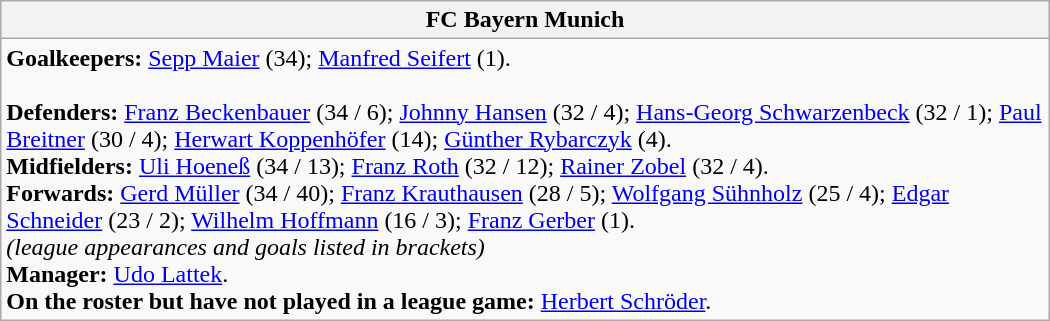<table class="wikitable" style="width:700px">
<tr>
<th>FC Bayern Munich</th>
</tr>
<tr>
<td><strong>Goalkeepers:</strong> <a href='#'>Sepp Maier</a> (34); <a href='#'>Manfred Seifert</a> (1).<br><br><strong>Defenders:</strong> <a href='#'>Franz Beckenbauer</a> (34 / 6); <a href='#'>Johnny Hansen</a>  (32 / 4); <a href='#'>Hans-Georg Schwarzenbeck</a> (32 / 1); <a href='#'>Paul Breitner</a> (30 / 4); <a href='#'>Herwart Koppenhöfer</a> (14); <a href='#'>Günther Rybarczyk</a> (4).<br>
<strong>Midfielders:</strong> <a href='#'>Uli Hoeneß</a> (34 / 13); <a href='#'>Franz Roth</a> (32 / 12); <a href='#'>Rainer Zobel</a> (32 / 4).<br>
<strong>Forwards:</strong> <a href='#'>Gerd Müller</a> (34 / 40); <a href='#'>Franz Krauthausen</a> (28 / 5); <a href='#'>Wolfgang Sühnholz</a> (25 / 4); <a href='#'>Edgar Schneider</a> (23 / 2); <a href='#'>Wilhelm Hoffmann</a> (16 / 3); <a href='#'>Franz Gerber</a> (1).
<br><em>(league appearances and goals listed in brackets)</em><br><strong>Manager:</strong> <a href='#'>Udo Lattek</a>.<br><strong>On the roster but have not played in a league game:</strong> <a href='#'>Herbert Schröder</a>.</td>
</tr>
</table>
